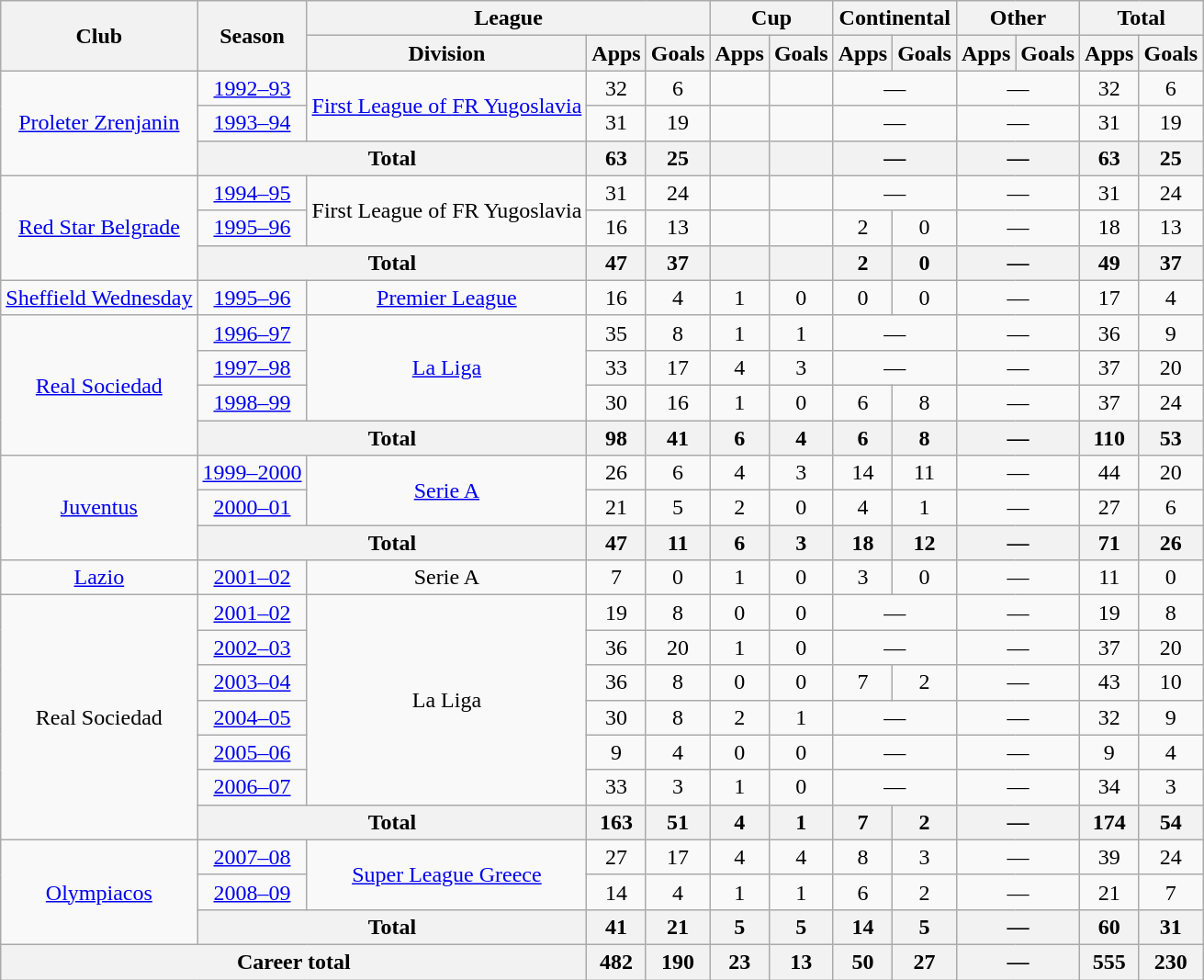<table class="wikitable" style="text-align:center">
<tr>
<th rowspan="2">Club</th>
<th rowspan="2">Season</th>
<th colspan="3">League</th>
<th colspan="2">Cup</th>
<th colspan="2">Continental</th>
<th colspan="2">Other</th>
<th colspan="2">Total</th>
</tr>
<tr>
<th>Division</th>
<th>Apps</th>
<th>Goals</th>
<th>Apps</th>
<th>Goals</th>
<th>Apps</th>
<th>Goals</th>
<th>Apps</th>
<th>Goals</th>
<th>Apps</th>
<th>Goals</th>
</tr>
<tr>
<td rowspan="3"><a href='#'>Proleter Zrenjanin</a></td>
<td><a href='#'>1992–93</a></td>
<td rowspan="2"><a href='#'>First League of FR Yugoslavia</a></td>
<td>32</td>
<td>6</td>
<td></td>
<td></td>
<td colspan="2">—</td>
<td colspan="2">—</td>
<td>32</td>
<td>6</td>
</tr>
<tr>
<td><a href='#'>1993–94</a></td>
<td>31</td>
<td>19</td>
<td></td>
<td></td>
<td colspan="2">—</td>
<td colspan="2">—</td>
<td>31</td>
<td>19</td>
</tr>
<tr>
<th colspan="2">Total</th>
<th>63</th>
<th>25</th>
<th></th>
<th></th>
<th colspan="2">—</th>
<th colspan="2">—</th>
<th>63</th>
<th>25</th>
</tr>
<tr>
<td rowspan="3"><a href='#'>Red Star Belgrade</a></td>
<td><a href='#'>1994–95</a></td>
<td rowspan="2">First League of FR Yugoslavia</td>
<td>31</td>
<td>24</td>
<td></td>
<td></td>
<td colspan="2">—</td>
<td colspan="2">—</td>
<td>31</td>
<td>24</td>
</tr>
<tr>
<td><a href='#'>1995–96</a></td>
<td>16</td>
<td>13</td>
<td></td>
<td></td>
<td>2</td>
<td>0</td>
<td colspan="2">—</td>
<td>18</td>
<td>13</td>
</tr>
<tr>
<th colspan="2">Total</th>
<th>47</th>
<th>37</th>
<th></th>
<th></th>
<th>2</th>
<th>0</th>
<th colspan="2">—</th>
<th>49</th>
<th>37</th>
</tr>
<tr>
<td><a href='#'>Sheffield Wednesday</a></td>
<td><a href='#'>1995–96</a></td>
<td><a href='#'>Premier League</a></td>
<td>16</td>
<td>4</td>
<td>1</td>
<td>0</td>
<td>0</td>
<td>0</td>
<td colspan="2">—</td>
<td>17</td>
<td>4</td>
</tr>
<tr>
<td rowspan="4"><a href='#'>Real Sociedad</a></td>
<td><a href='#'>1996–97</a></td>
<td rowspan="3"><a href='#'>La Liga</a></td>
<td>35</td>
<td>8</td>
<td>1</td>
<td>1</td>
<td colspan="2">—</td>
<td colspan="2">—</td>
<td>36</td>
<td>9</td>
</tr>
<tr>
<td><a href='#'>1997–98</a></td>
<td>33</td>
<td>17</td>
<td>4</td>
<td>3</td>
<td colspan="2">—</td>
<td colspan="2">—</td>
<td>37</td>
<td>20</td>
</tr>
<tr>
<td><a href='#'>1998–99</a></td>
<td>30</td>
<td>16</td>
<td>1</td>
<td>0</td>
<td>6</td>
<td>8</td>
<td colspan="2">—</td>
<td>37</td>
<td>24</td>
</tr>
<tr>
<th colspan="2">Total</th>
<th>98</th>
<th>41</th>
<th>6</th>
<th>4</th>
<th>6</th>
<th>8</th>
<th colspan="2">—</th>
<th>110</th>
<th>53</th>
</tr>
<tr>
<td rowspan="3"><a href='#'>Juventus</a></td>
<td><a href='#'>1999–2000</a></td>
<td rowspan="2"><a href='#'>Serie A</a></td>
<td>26</td>
<td>6</td>
<td>4</td>
<td>3</td>
<td>14</td>
<td>11</td>
<td colspan="2">—</td>
<td>44</td>
<td>20</td>
</tr>
<tr>
<td><a href='#'>2000–01</a></td>
<td>21</td>
<td>5</td>
<td>2</td>
<td>0</td>
<td>4</td>
<td>1</td>
<td colspan="2">—</td>
<td>27</td>
<td>6</td>
</tr>
<tr>
<th colspan="2">Total</th>
<th>47</th>
<th>11</th>
<th>6</th>
<th>3</th>
<th>18</th>
<th>12</th>
<th colspan="2">—</th>
<th>71</th>
<th>26</th>
</tr>
<tr>
<td><a href='#'>Lazio</a></td>
<td><a href='#'>2001–02</a></td>
<td>Serie A</td>
<td>7</td>
<td>0</td>
<td>1</td>
<td>0</td>
<td>3</td>
<td>0</td>
<td colspan="2">—</td>
<td>11</td>
<td>0</td>
</tr>
<tr>
<td rowspan="7">Real Sociedad</td>
<td><a href='#'>2001–02</a></td>
<td rowspan="6">La Liga</td>
<td>19</td>
<td>8</td>
<td>0</td>
<td>0</td>
<td colspan="2">—</td>
<td colspan="2">—</td>
<td>19</td>
<td>8</td>
</tr>
<tr>
<td><a href='#'>2002–03</a></td>
<td>36</td>
<td>20</td>
<td>1</td>
<td>0</td>
<td colspan="2">—</td>
<td colspan="2">—</td>
<td>37</td>
<td>20</td>
</tr>
<tr>
<td><a href='#'>2003–04</a></td>
<td>36</td>
<td>8</td>
<td>0</td>
<td>0</td>
<td>7</td>
<td>2</td>
<td colspan="2">—</td>
<td>43</td>
<td>10</td>
</tr>
<tr>
<td><a href='#'>2004–05</a></td>
<td>30</td>
<td>8</td>
<td>2</td>
<td>1</td>
<td colspan="2">—</td>
<td colspan="2">—</td>
<td>32</td>
<td>9</td>
</tr>
<tr>
<td><a href='#'>2005–06</a></td>
<td>9</td>
<td>4</td>
<td>0</td>
<td>0</td>
<td colspan="2">—</td>
<td colspan="2">—</td>
<td>9</td>
<td>4</td>
</tr>
<tr>
<td><a href='#'>2006–07</a></td>
<td>33</td>
<td>3</td>
<td>1</td>
<td>0</td>
<td colspan="2">—</td>
<td colspan="2">—</td>
<td>34</td>
<td>3</td>
</tr>
<tr>
<th colspan="2">Total</th>
<th>163</th>
<th>51</th>
<th>4</th>
<th>1</th>
<th>7</th>
<th>2</th>
<th colspan="2">—</th>
<th>174</th>
<th>54</th>
</tr>
<tr>
<td rowspan="3"><a href='#'>Olympiacos</a></td>
<td><a href='#'>2007–08</a></td>
<td rowspan="2"><a href='#'>Super League Greece</a></td>
<td>27</td>
<td>17</td>
<td>4</td>
<td>4</td>
<td>8</td>
<td>3</td>
<td colspan="2">—</td>
<td>39</td>
<td>24</td>
</tr>
<tr>
<td><a href='#'>2008–09</a></td>
<td>14</td>
<td>4</td>
<td>1</td>
<td>1</td>
<td>6</td>
<td>2</td>
<td colspan="2">—</td>
<td>21</td>
<td>7</td>
</tr>
<tr>
<th colspan="2">Total</th>
<th>41</th>
<th>21</th>
<th>5</th>
<th>5</th>
<th>14</th>
<th>5</th>
<th colspan="2">—</th>
<th>60</th>
<th>31</th>
</tr>
<tr>
<th colspan="3">Career total</th>
<th>482</th>
<th>190</th>
<th>23</th>
<th>13</th>
<th>50</th>
<th>27</th>
<th colspan="2">—</th>
<th>555</th>
<th>230</th>
</tr>
</table>
